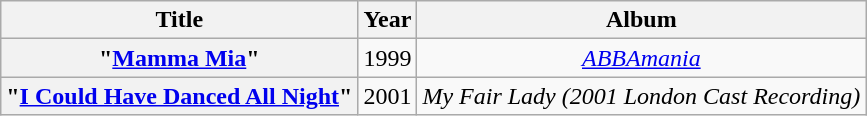<table class="wikitable plainrowheaders" style="text-align:center;">
<tr>
<th scope="col">Title</th>
<th scope="col">Year</th>
<th scope="col">Album</th>
</tr>
<tr>
<th scope="row">"<a href='#'>Mamma Mia</a>"</th>
<td>1999</td>
<td><em><a href='#'>ABBAmania</a></em></td>
</tr>
<tr>
<th scope="row">"<a href='#'>I Could Have Danced All Night</a>"</th>
<td>2001</td>
<td><em>My Fair Lady (2001 London Cast Recording)</em></td>
</tr>
</table>
